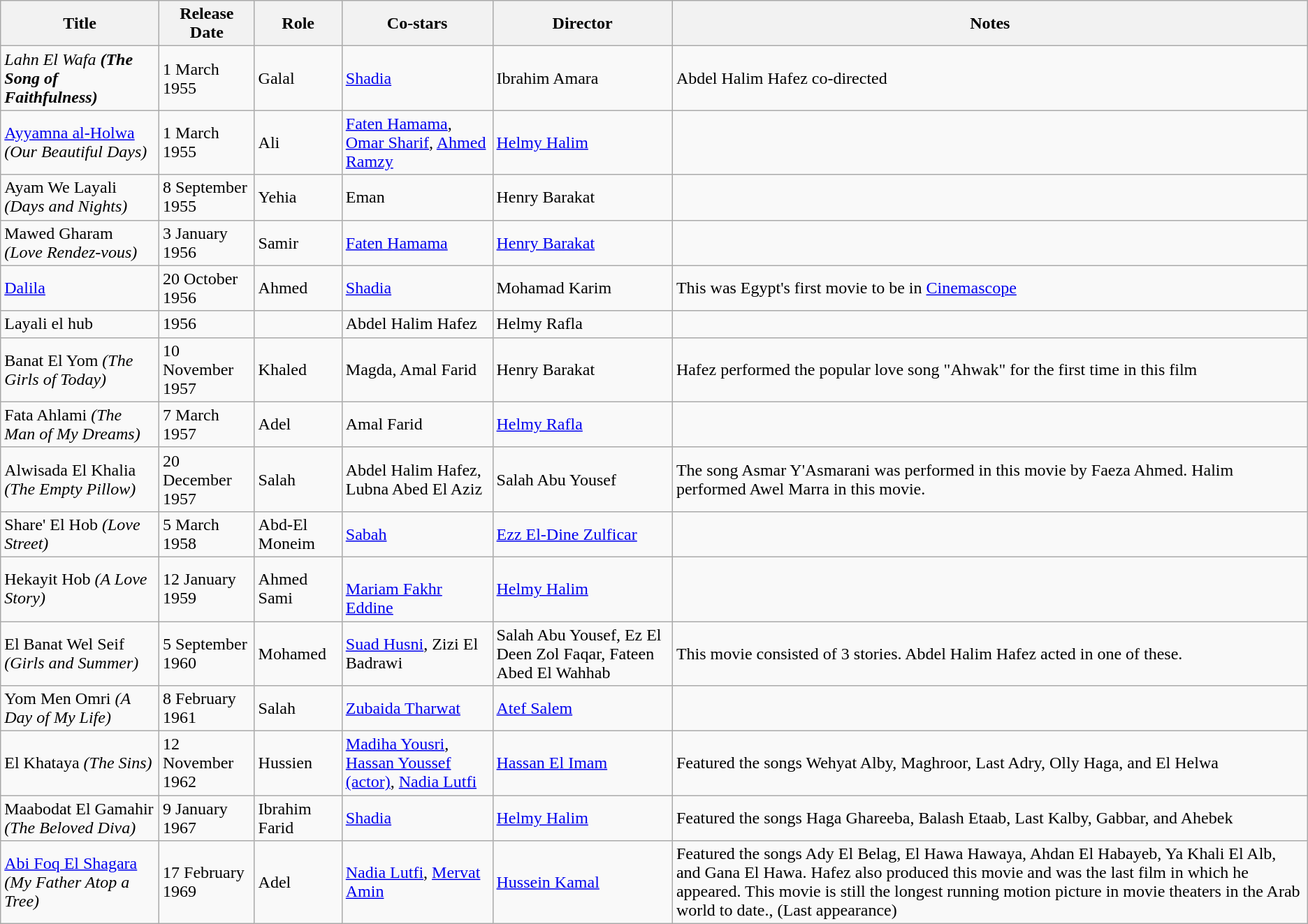<table class="wikitable">
<tr>
<th>Title</th>
<th>Release Date</th>
<th>Role</th>
<th>Co-stars</th>
<th>Director</th>
<th>Notes</th>
</tr>
<tr>
<td><em>Lahn El Wafa<strong> (The Song of Faithfulness)</td>
<td>1 March 1955</td>
<td>Galal</td>
<td><a href='#'>Shadia</a></td>
<td>Ibrahim Amara</td>
<td>Abdel Halim Hafez co-directed</td>
</tr>
<tr>
<td></em><a href='#'>Ayyamna al-Holwa</a><em> (Our Beautiful Days)</td>
<td>1 March 1955</td>
<td>Ali</td>
<td><a href='#'>Faten Hamama</a>, <a href='#'>Omar Sharif</a>, <a href='#'>Ahmed Ramzy</a></td>
<td><a href='#'>Helmy Halim</a></td>
<td></td>
</tr>
<tr>
<td></em>Ayam We Layali<em> (Days and Nights)</td>
<td>8 September 1955</td>
<td>Yehia</td>
<td>Eman</td>
<td>Henry Barakat</td>
<td></td>
</tr>
<tr>
<td></em>Mawed Gharam<em> (Love Rendez-vous)</td>
<td>3 January 1956</td>
<td>Samir</td>
<td><a href='#'>Faten Hamama</a></td>
<td><a href='#'>Henry Barakat</a></td>
<td></td>
</tr>
<tr>
<td></em><a href='#'>Dalila</a><em></td>
<td>20 October 1956</td>
<td>Ahmed</td>
<td><a href='#'>Shadia</a></td>
<td>Mohamad Karim</td>
<td>This was Egypt's first movie to be in <a href='#'>Cinemascope</a></td>
</tr>
<tr>
<td></em>Layali el hub<em></td>
<td>1956</td>
<td></td>
<td>Abdel Halim Hafez</td>
<td>Helmy Rafla</td>
<td></td>
</tr>
<tr>
<td></em>Banat El Yom<em> (The Girls of Today)</td>
<td>10 November 1957</td>
<td>Khaled</td>
<td>Magda, Amal Farid</td>
<td>Henry Barakat</td>
<td>Hafez performed the popular love song "Ahwak" for the first time in this film</td>
</tr>
<tr>
<td></em>Fata Ahlami<em> (The Man of My Dreams)</td>
<td>7 March 1957</td>
<td>Adel</td>
<td>Amal Farid</td>
<td><a href='#'>Helmy Rafla</a></td>
<td></td>
</tr>
<tr>
<td></em>Alwisada El Khalia<em> (The Empty Pillow)</td>
<td>20 December 1957</td>
<td>Salah</td>
<td>Abdel Halim Hafez, Lubna Abed El Aziz</td>
<td>Salah Abu Yousef</td>
<td>The song Asmar Y'Asmarani was performed in this movie by Faeza Ahmed. Halim performed Awel Marra in this movie.</td>
</tr>
<tr>
<td></em>Share' El Hob<em> (Love Street)</td>
<td>5 March 1958</td>
<td>Abd-El Moneim</td>
<td><a href='#'>Sabah</a></td>
<td><a href='#'>Ezz El-Dine Zulficar</a></td>
<td></td>
</tr>
<tr>
<td></em>Hekayit Hob<em> (A Love Story)</td>
<td>12 January 1959</td>
<td>Ahmed Sami</td>
<td><br><a href='#'>Mariam Fakhr Eddine</a></td>
<td><a href='#'>Helmy Halim</a></td>
<td></td>
</tr>
<tr>
<td></em>El Banat Wel Seif<em> (Girls and Summer)</td>
<td>5 September 1960</td>
<td>Mohamed</td>
<td><a href='#'>Suad Husni</a>, Zizi El Badrawi</td>
<td>Salah Abu Yousef, Ez El Deen Zol Faqar, Fateen Abed El Wahhab</td>
<td>This movie consisted of 3 stories. Abdel Halim Hafez acted in one of these.</td>
</tr>
<tr>
<td></em>Yom Men Omri<em> (A Day of My Life)</td>
<td>8 February 1961</td>
<td>Salah</td>
<td><a href='#'>Zubaida Tharwat</a></td>
<td><a href='#'>Atef Salem</a></td>
<td></td>
</tr>
<tr>
<td></em>El Khataya<em> (The Sins)</td>
<td>12 November 1962</td>
<td>Hussien</td>
<td><a href='#'>Madiha Yousri</a>, <a href='#'>Hassan Youssef (actor)</a>, <a href='#'>Nadia Lutfi</a></td>
<td><a href='#'>Hassan El Imam</a></td>
<td>Featured the songs Wehyat Alby, Maghroor, Last Adry, Olly Haga, and El Helwa</td>
</tr>
<tr>
<td></em>Maabodat El Gamahir<em> (The Beloved Diva)</td>
<td>9 January 1967</td>
<td>Ibrahim Farid</td>
<td><a href='#'>Shadia</a></td>
<td><a href='#'>Helmy Halim</a></td>
<td>Featured the songs Haga Ghareeba, Balash Etaab, Last Kalby, Gabbar, and Ahebek</td>
</tr>
<tr>
<td></em><a href='#'>Abi Foq El Shagara</a><em> (My Father Atop a Tree)</td>
<td>17 February 1969</td>
<td>Adel</td>
<td><a href='#'>Nadia Lutfi</a>, <a href='#'>Mervat Amin</a></td>
<td><a href='#'>Hussein Kamal</a></td>
<td>Featured the songs Ady El Belag, El Hawa Hawaya, Ahdan El Habayeb, Ya Khali El Alb, and Gana El Hawa. Hafez also produced this movie and was the last film in which he appeared. This movie is still the longest running motion picture in movie theaters in the Arab world to date., (Last appearance)</td>
</tr>
</table>
